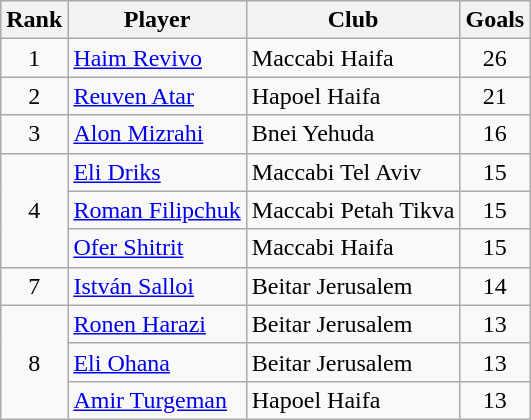<table class="wikitable">
<tr>
<th>Rank</th>
<th>Player</th>
<th>Club</th>
<th>Goals</th>
</tr>
<tr>
<td align="center">1</td>
<td> <a href='#'>Haim Revivo</a></td>
<td>Maccabi Haifa</td>
<td align="center">26</td>
</tr>
<tr>
<td align="center">2</td>
<td> <a href='#'>Reuven Atar</a></td>
<td>Hapoel Haifa</td>
<td align="center">21</td>
</tr>
<tr>
<td align="center">3</td>
<td> <a href='#'>Alon Mizrahi</a></td>
<td>Bnei Yehuda</td>
<td align="center">16</td>
</tr>
<tr>
<td rowspan="3" align="center">4</td>
<td> <a href='#'>Eli Driks</a></td>
<td>Maccabi Tel Aviv</td>
<td align="center">15</td>
</tr>
<tr>
<td> <a href='#'>Roman Filipchuk</a></td>
<td>Maccabi Petah Tikva</td>
<td align="center">15</td>
</tr>
<tr>
<td> <a href='#'>Ofer Shitrit</a></td>
<td>Maccabi Haifa</td>
<td align="center">15</td>
</tr>
<tr>
<td align="center">7</td>
<td> <a href='#'>István Salloi</a></td>
<td>Beitar Jerusalem</td>
<td align="center">14</td>
</tr>
<tr>
<td rowspan="3" align="center">8</td>
<td> <a href='#'>Ronen Harazi</a></td>
<td>Beitar Jerusalem</td>
<td align="center">13</td>
</tr>
<tr>
<td> <a href='#'>Eli Ohana</a></td>
<td>Beitar Jerusalem</td>
<td align="center">13</td>
</tr>
<tr>
<td> <a href='#'>Amir Turgeman</a></td>
<td>Hapoel Haifa</td>
<td align="center">13</td>
</tr>
</table>
